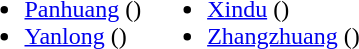<table>
<tr>
<td valign="top"><br><ul><li><a href='#'>Panhuang</a> ()</li><li><a href='#'>Yanlong</a> ()</li></ul></td>
<td valign="top"><br><ul><li><a href='#'>Xindu</a> ()</li><li><a href='#'>Zhangzhuang</a> ()</li></ul></td>
</tr>
</table>
